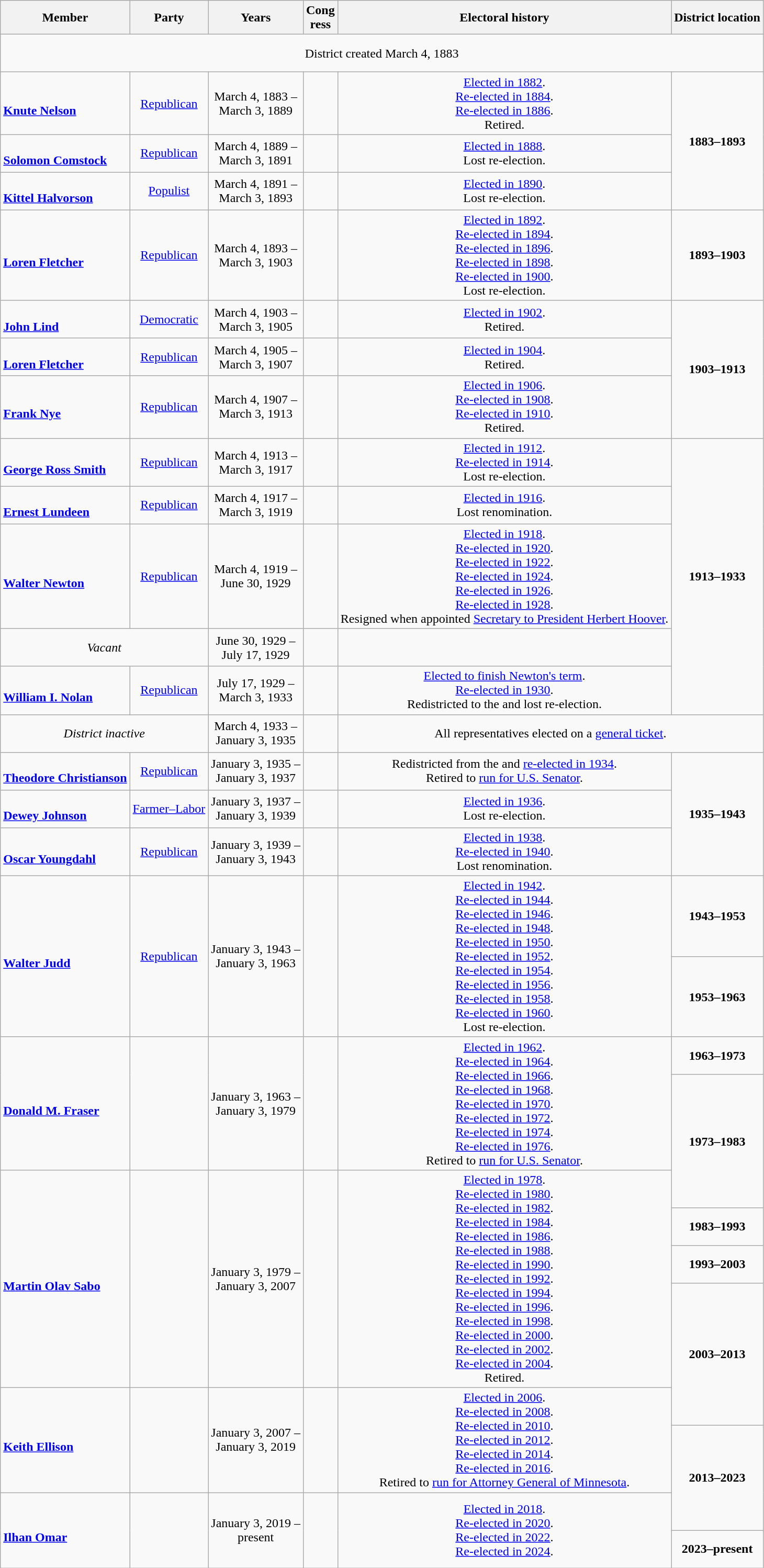<table class=wikitable style="text-align:center">
<tr>
<th>Member</th>
<th>Party</th>
<th>Years</th>
<th>Cong<br>ress</th>
<th>Electoral history</th>
<th>District location</th>
</tr>
<tr style="height:3em">
<td colspan=6>District created March 4, 1883</td>
</tr>
<tr style="height:3em">
<td align=left><br><strong><a href='#'>Knute Nelson</a></strong><br></td>
<td><a href='#'>Republican</a></td>
<td nowrap>March 4, 1883 –<br>March 3, 1889</td>
<td></td>
<td><a href='#'>Elected in 1882</a>.<br><a href='#'>Re-elected in 1884</a>.<br><a href='#'>Re-elected in 1886</a>.<br>Retired.</td>
<td rowspan=3><strong>1883–1893</strong><br></td>
</tr>
<tr style="height:3em">
<td align=left><br><strong><a href='#'>Solomon Comstock</a></strong><br></td>
<td><a href='#'>Republican</a></td>
<td nowrap>March 4, 1889 –<br>March 3, 1891</td>
<td></td>
<td><a href='#'>Elected in 1888</a>.<br>Lost re-election.</td>
</tr>
<tr style="height:3em">
<td align=left><br><strong><a href='#'>Kittel Halvorson</a></strong><br></td>
<td><a href='#'>Populist</a></td>
<td nowrap>March 4, 1891 –<br>March 3, 1893</td>
<td></td>
<td><a href='#'>Elected in 1890</a>.<br>Lost re-election.</td>
</tr>
<tr style="height:3em">
<td align=left><br><strong><a href='#'>Loren Fletcher</a></strong><br></td>
<td><a href='#'>Republican</a></td>
<td nowrap>March 4, 1893 –<br>March 3, 1903</td>
<td></td>
<td><a href='#'>Elected in 1892</a>.<br><a href='#'>Re-elected in 1894</a>.<br><a href='#'>Re-elected in 1896</a>.<br><a href='#'>Re-elected in 1898</a>.<br><a href='#'>Re-elected in 1900</a>.<br>Lost re-election.</td>
<td><strong>1893–1903</strong><br></td>
</tr>
<tr style="height:3em">
<td align=left><br><strong><a href='#'>John Lind</a></strong><br></td>
<td><a href='#'>Democratic</a></td>
<td nowrap>March 4, 1903 –<br>March 3, 1905</td>
<td></td>
<td><a href='#'>Elected in 1902</a>.<br>Retired.</td>
<td rowspan=3><strong>1903–1913</strong><br></td>
</tr>
<tr style="height:3em">
<td align=left><br><strong><a href='#'>Loren Fletcher</a></strong><br></td>
<td><a href='#'>Republican</a></td>
<td nowrap>March 4, 1905 –<br>March 3, 1907</td>
<td></td>
<td><a href='#'>Elected in 1904</a>.<br>Retired.</td>
</tr>
<tr style="height:3em">
<td align=left><br><strong><a href='#'>Frank Nye</a></strong><br></td>
<td><a href='#'>Republican</a></td>
<td nowrap>March 4, 1907 –<br>March 3, 1913</td>
<td></td>
<td><a href='#'>Elected in 1906</a>.<br><a href='#'>Re-elected in 1908</a>.<br><a href='#'>Re-elected in 1910</a>.<br>Retired.</td>
</tr>
<tr style="height:3em">
<td align=left><br><strong><a href='#'>George Ross Smith</a></strong><br></td>
<td><a href='#'>Republican</a></td>
<td nowrap>March 4, 1913 –<br>March 3, 1917</td>
<td></td>
<td><a href='#'>Elected in 1912</a>.<br><a href='#'>Re-elected in 1914</a>.<br>Lost re-election.</td>
<td rowspan=5><strong>1913–1933</strong><br></td>
</tr>
<tr style="height:3em">
<td align=left><br><strong><a href='#'>Ernest Lundeen</a></strong><br></td>
<td><a href='#'>Republican</a></td>
<td nowrap>March 4, 1917 –<br>March 3, 1919</td>
<td></td>
<td><a href='#'>Elected in 1916</a>.<br>Lost renomination.</td>
</tr>
<tr style="height:3em">
<td align=left><br><strong><a href='#'>Walter Newton</a></strong><br></td>
<td><a href='#'>Republican</a></td>
<td nowrap>March 4, 1919 –<br>June 30, 1929</td>
<td></td>
<td><a href='#'>Elected in 1918</a>.<br><a href='#'>Re-elected in 1920</a>.<br><a href='#'>Re-elected in 1922</a>.<br><a href='#'>Re-elected in 1924</a>.<br><a href='#'>Re-elected in 1926</a>.<br><a href='#'>Re-elected in 1928</a>.<br>Resigned when appointed <a href='#'>Secretary to President Herbert Hoover</a>.</td>
</tr>
<tr style="height:3em">
<td colspan=2><em>Vacant</em></td>
<td nowrap>June 30, 1929 –<br>July 17, 1929</td>
<td></td>
</tr>
<tr style="height:3em">
<td align=left><br><strong><a href='#'>William I. Nolan</a></strong><br></td>
<td><a href='#'>Republican</a></td>
<td nowrap>July 17, 1929 –<br>March 3, 1933</td>
<td></td>
<td><a href='#'>Elected to finish Newton's term</a>.<br><a href='#'>Re-elected in 1930</a>.<br>Redistricted to the  and lost re-election.</td>
</tr>
<tr style="height:3em">
<td colspan=2><em>District inactive</em></td>
<td nowrap>March 4, 1933 –<br>January 3, 1935</td>
<td></td>
<td colspan=2>All representatives elected  on a <a href='#'>general ticket</a>.</td>
</tr>
<tr style="height:3em">
<td align=left><br><strong><a href='#'>Theodore Christianson</a></strong><br></td>
<td><a href='#'>Republican</a></td>
<td nowrap>January 3, 1935 –<br>January 3, 1937</td>
<td></td>
<td>Redistricted from the  and <a href='#'>re-elected in 1934</a>.<br>Retired to <a href='#'>run for U.S. Senator</a>.</td>
<td rowspan=3><strong>1935–1943</strong><br></td>
</tr>
<tr style="height:3em">
<td align=left><br><strong><a href='#'>Dewey Johnson</a></strong><br></td>
<td><a href='#'>Farmer–Labor</a></td>
<td nowrap>January 3, 1937 –<br>January 3, 1939</td>
<td></td>
<td><a href='#'>Elected in 1936</a>.<br>Lost re-election.</td>
</tr>
<tr style="height:3em">
<td align=left><br><strong><a href='#'>Oscar Youngdahl</a></strong><br></td>
<td><a href='#'>Republican</a></td>
<td nowrap>January 3, 1939 –<br>January 3, 1943</td>
<td></td>
<td><a href='#'>Elected in 1938</a>.<br><a href='#'>Re-elected in 1940</a>.<br>Lost renomination.</td>
</tr>
<tr style="height:3em">
<td rowspan=2 align=left><br><strong><a href='#'>Walter Judd</a></strong><br></td>
<td rowspan=2 ><a href='#'>Republican</a></td>
<td rowspan=2 nowrap>January 3, 1943 –<br>January 3, 1963</td>
<td rowspan=2></td>
<td rowspan=2><a href='#'>Elected in 1942</a>.<br><a href='#'>Re-elected in 1944</a>.<br><a href='#'>Re-elected in 1946</a>.<br><a href='#'>Re-elected in 1948</a>.<br><a href='#'>Re-elected in 1950</a>.<br><a href='#'>Re-elected in 1952</a>.<br><a href='#'>Re-elected in 1954</a>.<br><a href='#'>Re-elected in 1956</a>.<br><a href='#'>Re-elected in 1958</a>.<br><a href='#'>Re-elected in 1960</a>.<br>Lost re-election.</td>
<td><strong>1943–1953</strong><br></td>
</tr>
<tr style="height:3em">
<td><strong>1953–1963</strong><br></td>
</tr>
<tr style="height:3em">
<td rowspan=2 align=left><br><strong><a href='#'>Donald M. Fraser</a></strong><br></td>
<td rowspan=2 ><a href='#'></a></td>
<td rowspan=2 nowrap>January 3, 1963 –<br>January 3, 1979</td>
<td rowspan=2></td>
<td rowspan=2><a href='#'>Elected in 1962</a>.<br><a href='#'>Re-elected in 1964</a>.<br><a href='#'>Re-elected in 1966</a>.<br><a href='#'>Re-elected in 1968</a>.<br><a href='#'>Re-elected in 1970</a>.<br><a href='#'>Re-elected in 1972</a>.<br><a href='#'>Re-elected in 1974</a>.<br><a href='#'>Re-elected in 1976</a>.<br>Retired to <a href='#'>run for U.S. Senator</a>.</td>
<td><strong>1963–1973</strong><br></td>
</tr>
<tr style="height:3em">
<td rowspan=2><strong>1973–1983</strong><br></td>
</tr>
<tr style="height:3em">
<td rowspan=4 align=left><br><strong><a href='#'>Martin Olav Sabo</a></strong><br></td>
<td rowspan=4 ><a href='#'></a></td>
<td rowspan=4  nowrap>January 3, 1979 –<br>January 3, 2007</td>
<td rowspan=4></td>
<td rowspan=4><a href='#'>Elected in 1978</a>.<br><a href='#'>Re-elected in 1980</a>.<br><a href='#'>Re-elected in 1982</a>.<br><a href='#'>Re-elected in 1984</a>.<br><a href='#'>Re-elected in 1986</a>.<br><a href='#'>Re-elected in 1988</a>.<br><a href='#'>Re-elected in 1990</a>.<br><a href='#'>Re-elected in 1992</a>.<br><a href='#'>Re-elected in 1994</a>.<br><a href='#'>Re-elected in 1996</a>.<br><a href='#'>Re-elected in 1998</a>.<br><a href='#'>Re-elected in 2000</a>.<br><a href='#'>Re-elected in 2002</a>.<br><a href='#'>Re-elected in 2004</a>.<br>Retired.</td>
</tr>
<tr style="height:3em">
<td><strong>1983–1993</strong><br></td>
</tr>
<tr style="height:3em">
<td><strong>1993–2003</strong><br></td>
</tr>
<tr style="height:3em">
<td rowspan=2><strong>2003–2013</strong><br></td>
</tr>
<tr style="height:3em">
<td rowspan=2 align=left><br><strong><a href='#'>Keith Ellison</a></strong><br></td>
<td rowspan=2 ><a href='#'></a></td>
<td rowspan=2 nowrap>January 3, 2007 –<br>January 3, 2019</td>
<td rowspan=2></td>
<td rowspan=2><a href='#'>Elected in 2006</a>.<br><a href='#'>Re-elected in 2008</a>.<br><a href='#'>Re-elected in 2010</a>.<br><a href='#'>Re-elected in 2012</a>.<br><a href='#'>Re-elected in 2014</a>.<br><a href='#'>Re-elected in 2016</a>.<br>Retired to <a href='#'>run for Attorney General of Minnesota</a>.</td>
</tr>
<tr style="height:3em">
<td rowspan=2><strong>2013–2023</strong><br></td>
</tr>
<tr style="height:3em">
<td rowspan=2 align=left><br><strong><a href='#'>Ilhan Omar</a></strong><br></td>
<td rowspan=2 ><a href='#'></a></td>
<td rowspan=2 nowrap>January 3, 2019 –<br>present</td>
<td rowspan=2></td>
<td rowspan=2><a href='#'>Elected in 2018</a>.<br><a href='#'>Re-elected in 2020</a>.<br><a href='#'>Re-elected in 2022</a>.<br><a href='#'>Re-elected in 2024</a>.</td>
</tr>
<tr style="height:3em">
<td><strong>2023–present</strong><br></td>
</tr>
</table>
